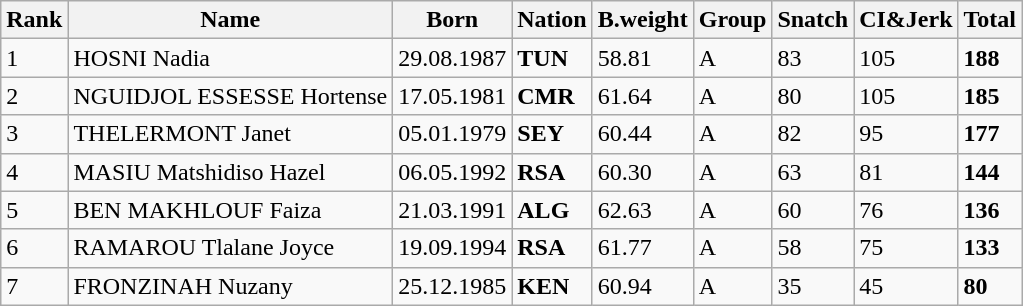<table class="wikitable">
<tr>
<th>Rank</th>
<th>Name</th>
<th>Born</th>
<th>Nation</th>
<th>B.weight</th>
<th>Group</th>
<th>Snatch</th>
<th>CI&Jerk</th>
<th>Total</th>
</tr>
<tr>
<td>1</td>
<td>HOSNI Nadia</td>
<td>29.08.1987</td>
<td><strong>TUN</strong></td>
<td>58.81</td>
<td>A</td>
<td>83</td>
<td>105</td>
<td><strong>188</strong></td>
</tr>
<tr>
<td>2</td>
<td>NGUIDJOL ESSESSE Hortense</td>
<td>17.05.1981</td>
<td><strong>CMR</strong></td>
<td>61.64</td>
<td>A</td>
<td>80</td>
<td>105</td>
<td><strong>185</strong></td>
</tr>
<tr>
<td>3</td>
<td>THELERMONT Janet</td>
<td>05.01.1979</td>
<td><strong>SEY</strong></td>
<td>60.44</td>
<td>A</td>
<td>82</td>
<td>95</td>
<td><strong>177</strong></td>
</tr>
<tr>
<td>4</td>
<td>MASIU Matshidiso Hazel</td>
<td>06.05.1992</td>
<td><strong>RSA</strong></td>
<td>60.30</td>
<td>A</td>
<td>63</td>
<td>81</td>
<td><strong>144</strong></td>
</tr>
<tr>
<td>5</td>
<td>BEN MAKHLOUF Faiza</td>
<td>21.03.1991</td>
<td><strong>ALG</strong></td>
<td>62.63</td>
<td>A</td>
<td>60</td>
<td>76</td>
<td><strong>136</strong></td>
</tr>
<tr>
<td>6</td>
<td>RAMAROU Tlalane Joyce</td>
<td>19.09.1994</td>
<td><strong>RSA</strong></td>
<td>61.77</td>
<td>A</td>
<td>58</td>
<td>75</td>
<td><strong>133</strong></td>
</tr>
<tr>
<td>7</td>
<td>FRONZINAH Nuzany</td>
<td>25.12.1985</td>
<td><strong>KEN</strong></td>
<td>60.94</td>
<td>A</td>
<td>35</td>
<td>45</td>
<td><strong>80</strong></td>
</tr>
</table>
